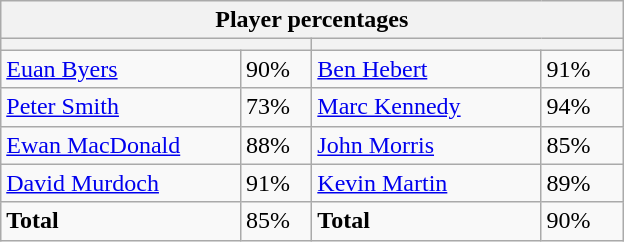<table class="wikitable">
<tr>
<th colspan=4 width=400>Player percentages</th>
</tr>
<tr>
<th colspan=2 width=200></th>
<th colspan=2 width=200></th>
</tr>
<tr>
<td><a href='#'>Euan Byers</a></td>
<td>90%</td>
<td><a href='#'>Ben Hebert</a></td>
<td>91%</td>
</tr>
<tr>
<td><a href='#'>Peter Smith</a></td>
<td>73%</td>
<td><a href='#'>Marc Kennedy</a></td>
<td>94%</td>
</tr>
<tr>
<td><a href='#'>Ewan MacDonald</a></td>
<td>88%</td>
<td><a href='#'>John Morris</a></td>
<td>85%</td>
</tr>
<tr>
<td><a href='#'>David Murdoch</a></td>
<td>91%</td>
<td><a href='#'>Kevin Martin</a></td>
<td>89%</td>
</tr>
<tr>
<td><strong>Total</strong></td>
<td>85%</td>
<td><strong>Total</strong></td>
<td>90%</td>
</tr>
</table>
